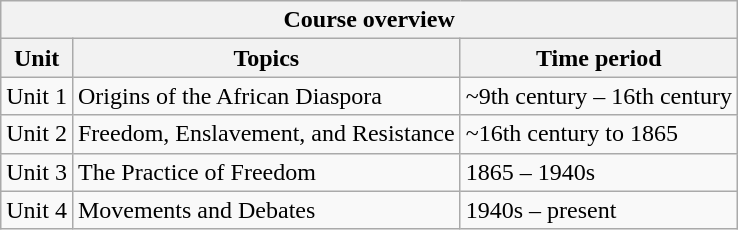<table class="wikitable">
<tr>
<th colspan="4">Course overview</th>
</tr>
<tr>
<th>Unit</th>
<th>Topics</th>
<th>Time period</th>
</tr>
<tr>
<td>Unit 1</td>
<td>Origins of the African Diaspora</td>
<td>~9th century – 16th century</td>
</tr>
<tr>
<td>Unit 2</td>
<td>Freedom, Enslavement, and Resistance</td>
<td>~16th century to 1865</td>
</tr>
<tr>
<td>Unit 3</td>
<td>The Practice of Freedom</td>
<td>1865 – 1940s</td>
</tr>
<tr>
<td>Unit 4</td>
<td>Movements and Debates</td>
<td>1940s – present</td>
</tr>
</table>
